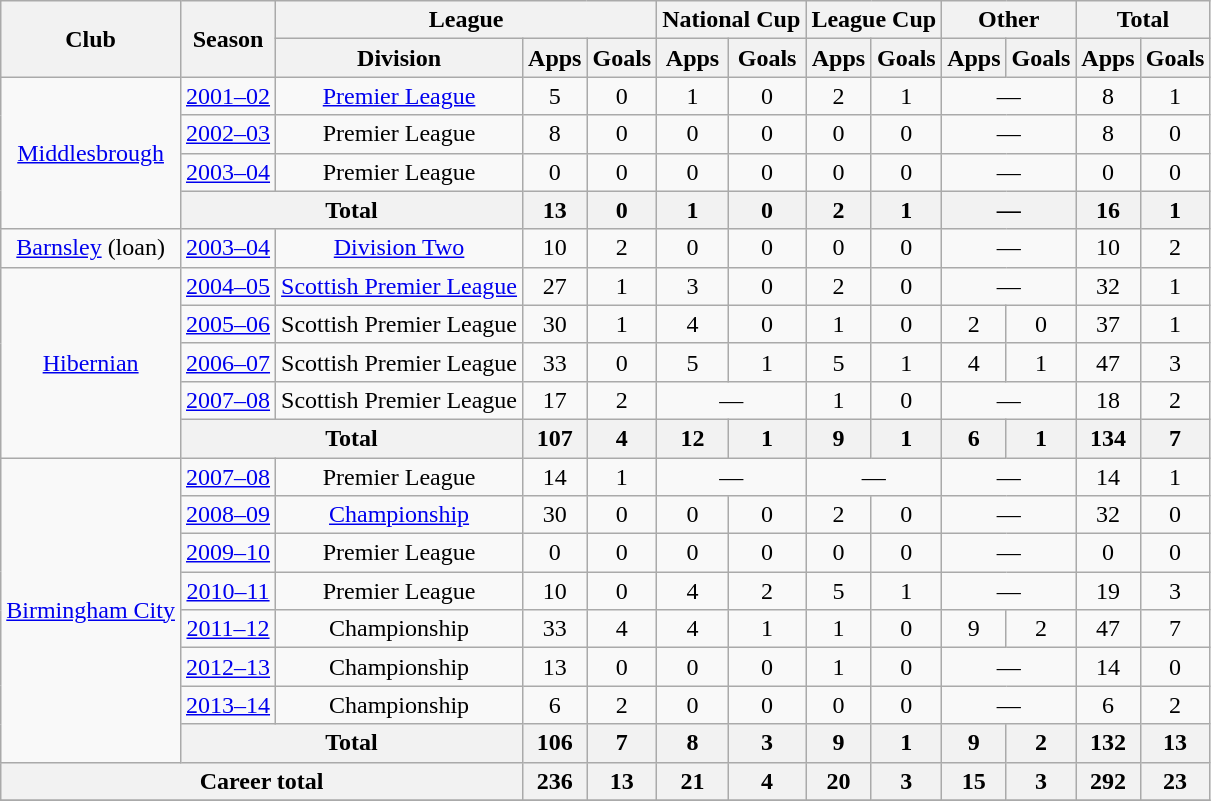<table class="wikitable" style="text-align:center">
<tr>
<th rowspan="2">Club</th>
<th rowspan="2">Season</th>
<th colspan="3">League</th>
<th colspan="2">National Cup</th>
<th colspan="2">League Cup</th>
<th colspan="2">Other</th>
<th colspan="2">Total</th>
</tr>
<tr>
<th>Division</th>
<th>Apps</th>
<th>Goals</th>
<th>Apps</th>
<th>Goals</th>
<th>Apps</th>
<th>Goals</th>
<th>Apps</th>
<th>Goals</th>
<th>Apps</th>
<th>Goals</th>
</tr>
<tr>
<td rowspan="4"><a href='#'>Middlesbrough</a></td>
<td><a href='#'>2001–02</a></td>
<td><a href='#'>Premier League</a></td>
<td>5</td>
<td>0</td>
<td>1</td>
<td>0</td>
<td>2</td>
<td>1</td>
<td colspan="2">—</td>
<td>8</td>
<td>1</td>
</tr>
<tr>
<td><a href='#'>2002–03</a></td>
<td>Premier League</td>
<td>8</td>
<td>0</td>
<td>0</td>
<td>0</td>
<td>0</td>
<td>0</td>
<td colspan="2">—</td>
<td>8</td>
<td>0</td>
</tr>
<tr>
<td><a href='#'>2003–04</a></td>
<td>Premier League</td>
<td>0</td>
<td>0</td>
<td>0</td>
<td>0</td>
<td>0</td>
<td>0</td>
<td colspan="2">—</td>
<td>0</td>
<td>0</td>
</tr>
<tr>
<th colspan="2">Total</th>
<th>13</th>
<th>0</th>
<th>1</th>
<th>0</th>
<th>2</th>
<th>1</th>
<th colspan="2">—</th>
<th>16</th>
<th>1</th>
</tr>
<tr>
<td><a href='#'>Barnsley</a> (loan)</td>
<td><a href='#'>2003–04</a></td>
<td><a href='#'>Division Two</a></td>
<td>10</td>
<td>2</td>
<td>0</td>
<td>0</td>
<td>0</td>
<td>0</td>
<td colspan="2">—</td>
<td>10</td>
<td>2</td>
</tr>
<tr>
<td rowspan="5"><a href='#'>Hibernian</a></td>
<td><a href='#'>2004–05</a></td>
<td><a href='#'>Scottish Premier League</a></td>
<td>27</td>
<td>1</td>
<td>3</td>
<td>0</td>
<td>2</td>
<td>0</td>
<td colspan="2">—</td>
<td>32</td>
<td>1</td>
</tr>
<tr>
<td><a href='#'>2005–06</a></td>
<td>Scottish Premier League</td>
<td>30</td>
<td>1</td>
<td>4</td>
<td>0</td>
<td>1</td>
<td>0</td>
<td>2</td>
<td>0</td>
<td>37</td>
<td>1</td>
</tr>
<tr>
<td><a href='#'>2006–07</a></td>
<td>Scottish Premier League</td>
<td>33</td>
<td>0</td>
<td>5</td>
<td>1</td>
<td>5</td>
<td>1</td>
<td>4</td>
<td>1</td>
<td>47</td>
<td>3</td>
</tr>
<tr>
<td><a href='#'>2007–08</a></td>
<td>Scottish Premier League</td>
<td>17</td>
<td>2</td>
<td colspan="2">—</td>
<td>1</td>
<td>0</td>
<td colspan="2">—</td>
<td>18</td>
<td>2</td>
</tr>
<tr>
<th colspan="2">Total</th>
<th>107</th>
<th>4</th>
<th>12</th>
<th>1</th>
<th>9</th>
<th>1</th>
<th>6</th>
<th>1</th>
<th>134</th>
<th>7</th>
</tr>
<tr>
<td rowspan="8"><a href='#'>Birmingham City</a></td>
<td><a href='#'>2007–08</a></td>
<td>Premier League</td>
<td>14</td>
<td>1</td>
<td colspan="2">—</td>
<td colspan="2">—</td>
<td colspan="2">—</td>
<td>14</td>
<td>1</td>
</tr>
<tr>
<td><a href='#'>2008–09</a></td>
<td><a href='#'>Championship</a></td>
<td>30</td>
<td>0</td>
<td>0</td>
<td>0</td>
<td>2</td>
<td>0</td>
<td colspan="2">—</td>
<td>32</td>
<td>0</td>
</tr>
<tr>
<td><a href='#'>2009–10</a></td>
<td>Premier League</td>
<td>0</td>
<td>0</td>
<td>0</td>
<td>0</td>
<td>0</td>
<td>0</td>
<td colspan="2">—</td>
<td>0</td>
<td>0</td>
</tr>
<tr>
<td><a href='#'>2010–11</a></td>
<td>Premier League</td>
<td>10</td>
<td>0</td>
<td>4</td>
<td>2</td>
<td>5</td>
<td>1</td>
<td colspan="2">—</td>
<td>19</td>
<td>3</td>
</tr>
<tr>
<td><a href='#'>2011–12</a></td>
<td>Championship</td>
<td>33</td>
<td>4</td>
<td>4</td>
<td>1</td>
<td>1</td>
<td>0</td>
<td>9</td>
<td>2</td>
<td>47</td>
<td>7</td>
</tr>
<tr>
<td><a href='#'>2012–13</a></td>
<td>Championship</td>
<td>13</td>
<td>0</td>
<td>0</td>
<td>0</td>
<td>1</td>
<td>0</td>
<td colspan="2">—</td>
<td>14</td>
<td>0</td>
</tr>
<tr>
<td><a href='#'>2013–14</a></td>
<td>Championship</td>
<td>6</td>
<td>2</td>
<td>0</td>
<td>0</td>
<td>0</td>
<td>0</td>
<td colspan="2">—</td>
<td>6</td>
<td>2</td>
</tr>
<tr>
<th colspan="2">Total</th>
<th>106</th>
<th>7</th>
<th>8</th>
<th>3</th>
<th>9</th>
<th>1</th>
<th>9</th>
<th>2</th>
<th>132</th>
<th>13</th>
</tr>
<tr>
<th colspan="3">Career total</th>
<th>236</th>
<th>13</th>
<th>21</th>
<th>4</th>
<th>20</th>
<th>3</th>
<th>15</th>
<th>3</th>
<th>292</th>
<th>23</th>
</tr>
<tr>
</tr>
</table>
